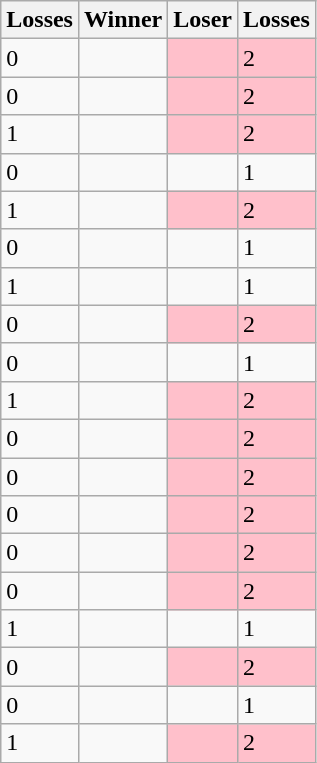<table class=wikitable>
<tr>
<th>Losses</th>
<th>Winner</th>
<th>Loser</th>
<th>Losses</th>
</tr>
<tr>
<td>0</td>
<td></td>
<td bgcolor=pink></td>
<td bgcolor=pink>2</td>
</tr>
<tr>
<td>0</td>
<td></td>
<td bgcolor=pink></td>
<td bgcolor=pink>2</td>
</tr>
<tr>
<td>1</td>
<td></td>
<td bgcolor=pink></td>
<td bgcolor=pink>2</td>
</tr>
<tr>
<td>0</td>
<td></td>
<td></td>
<td>1</td>
</tr>
<tr>
<td>1</td>
<td></td>
<td bgcolor=pink></td>
<td bgcolor=pink>2</td>
</tr>
<tr>
<td>0</td>
<td></td>
<td></td>
<td>1</td>
</tr>
<tr>
<td>1</td>
<td></td>
<td></td>
<td>1</td>
</tr>
<tr>
<td>0</td>
<td></td>
<td bgcolor=pink></td>
<td bgcolor=pink>2</td>
</tr>
<tr>
<td>0</td>
<td></td>
<td></td>
<td>1</td>
</tr>
<tr>
<td>1</td>
<td></td>
<td bgcolor=pink></td>
<td bgcolor=pink>2</td>
</tr>
<tr>
<td>0</td>
<td></td>
<td bgcolor=pink></td>
<td bgcolor=pink>2</td>
</tr>
<tr>
<td>0</td>
<td></td>
<td bgcolor=pink></td>
<td bgcolor=pink>2</td>
</tr>
<tr>
<td>0</td>
<td></td>
<td bgcolor=pink></td>
<td bgcolor=pink>2</td>
</tr>
<tr>
<td>0</td>
<td></td>
<td bgcolor=pink></td>
<td bgcolor=pink>2</td>
</tr>
<tr>
<td>0</td>
<td></td>
<td bgcolor=pink></td>
<td bgcolor=pink>2</td>
</tr>
<tr>
<td>1</td>
<td></td>
<td></td>
<td>1</td>
</tr>
<tr>
<td>0</td>
<td></td>
<td bgcolor=pink></td>
<td bgcolor=pink>2</td>
</tr>
<tr>
<td>0</td>
<td></td>
<td></td>
<td>1</td>
</tr>
<tr>
<td>1</td>
<td></td>
<td bgcolor=pink></td>
<td bgcolor=pink>2</td>
</tr>
</table>
